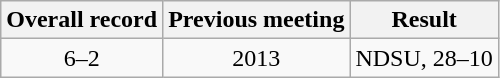<table class="wikitable">
<tr align="center">
<th>Overall record</th>
<th>Previous meeting</th>
<th>Result</th>
</tr>
<tr align="center">
<td>6–2</td>
<td>2013</td>
<td>NDSU, 28–10</td>
</tr>
</table>
